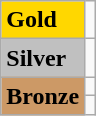<table class="wikitable">
<tr>
<td bgcolor="gold"><strong>Gold</strong></td>
<td></td>
</tr>
<tr>
<td bgcolor="silver"><strong>Silver</strong></td>
<td></td>
</tr>
<tr>
<td rowspan="2" bgcolor="#cc9966"><strong>Bronze</strong></td>
<td></td>
</tr>
<tr>
<td></td>
</tr>
</table>
